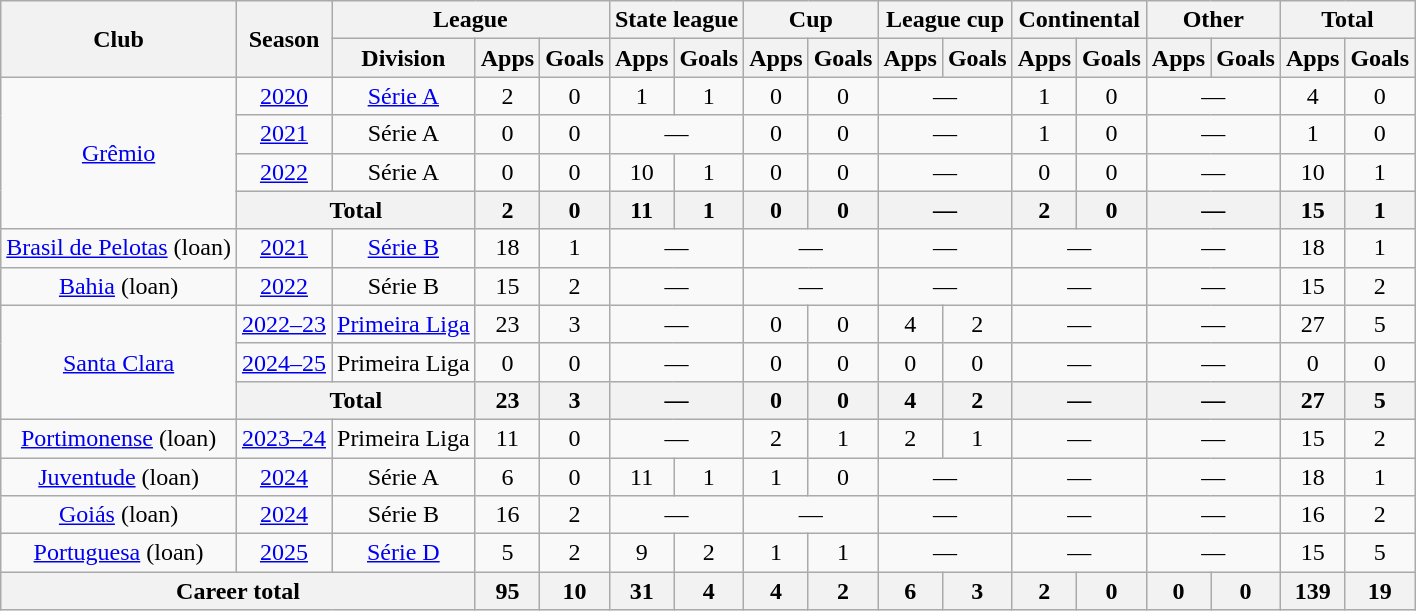<table class="wikitable" style="text-align: center">
<tr>
<th rowspan=2>Club</th>
<th rowspan=2>Season</th>
<th colspan=3>League</th>
<th colspan=2>State league</th>
<th colspan=2>Cup</th>
<th colspan=2>League cup</th>
<th colspan=2>Continental</th>
<th colspan=2>Other</th>
<th colspan=2>Total</th>
</tr>
<tr>
<th>Division</th>
<th>Apps</th>
<th>Goals</th>
<th>Apps</th>
<th>Goals</th>
<th>Apps</th>
<th>Goals</th>
<th>Apps</th>
<th>Goals</th>
<th>Apps</th>
<th>Goals</th>
<th>Apps</th>
<th>Goals</th>
<th>Apps</th>
<th>Goals</th>
</tr>
<tr>
<td rowspan=4><a href='#'>Grêmio</a></td>
<td><a href='#'>2020</a></td>
<td><a href='#'>Série A</a></td>
<td>2</td>
<td>0</td>
<td>1</td>
<td>1</td>
<td>0</td>
<td>0</td>
<td colspan=2>—</td>
<td>1</td>
<td>0</td>
<td colspan=2>—</td>
<td>4</td>
<td>0</td>
</tr>
<tr>
<td><a href='#'>2021</a></td>
<td>Série A</td>
<td>0</td>
<td>0</td>
<td colspan=2>—</td>
<td>0</td>
<td>0</td>
<td colspan=2>—</td>
<td>1</td>
<td>0</td>
<td colspan=2>—</td>
<td>1</td>
<td>0</td>
</tr>
<tr>
<td><a href='#'>2022</a></td>
<td>Série A</td>
<td>0</td>
<td>0</td>
<td>10</td>
<td>1</td>
<td>0</td>
<td>0</td>
<td colspan=2>—</td>
<td>0</td>
<td>0</td>
<td colspan=2>—</td>
<td>10</td>
<td>1</td>
</tr>
<tr>
<th colspan=2>Total</th>
<th>2</th>
<th>0</th>
<th>11</th>
<th>1</th>
<th>0</th>
<th>0</th>
<th colspan=2>—</th>
<th>2</th>
<th>0</th>
<th colspan=2>—</th>
<th>15</th>
<th>1</th>
</tr>
<tr>
<td><a href='#'>Brasil de Pelotas</a> (loan)</td>
<td><a href='#'>2021</a></td>
<td><a href='#'>Série B</a></td>
<td>18</td>
<td>1</td>
<td colspan=2>—</td>
<td colspan=2>—</td>
<td colspan=2>—</td>
<td colspan=2>—</td>
<td colspan=2>—</td>
<td>18</td>
<td>1</td>
</tr>
<tr>
<td><a href='#'>Bahia</a> (loan)</td>
<td><a href='#'>2022</a></td>
<td>Série B</td>
<td>15</td>
<td>2</td>
<td colspan=2>—</td>
<td colspan=2>—</td>
<td colspan=2>—</td>
<td colspan=2>—</td>
<td colspan=2>—</td>
<td>15</td>
<td>2</td>
</tr>
<tr>
<td rowspan="3"><a href='#'>Santa Clara</a></td>
<td><a href='#'>2022–23</a></td>
<td><a href='#'>Primeira Liga</a></td>
<td>23</td>
<td>3</td>
<td colspan=2>—</td>
<td>0</td>
<td>0</td>
<td>4</td>
<td>2</td>
<td colspan=2>—</td>
<td colspan=2>—</td>
<td>27</td>
<td>5</td>
</tr>
<tr>
<td><a href='#'>2024–25</a></td>
<td>Primeira Liga</td>
<td>0</td>
<td>0</td>
<td colspan=2>—</td>
<td>0</td>
<td>0</td>
<td>0</td>
<td>0</td>
<td colspan=2>—</td>
<td colspan=2>—</td>
<td>0</td>
<td>0</td>
</tr>
<tr>
<th colspan="2">Total</th>
<th>23</th>
<th>3</th>
<th colspan=2>—</th>
<th>0</th>
<th>0</th>
<th>4</th>
<th>2</th>
<th colspan=2>—</th>
<th colspan=2>—</th>
<th>27</th>
<th>5</th>
</tr>
<tr>
<td><a href='#'>Portimonense</a> (loan)</td>
<td><a href='#'>2023–24</a></td>
<td>Primeira Liga</td>
<td>11</td>
<td>0</td>
<td colspan=2>—</td>
<td>2</td>
<td>1</td>
<td>2</td>
<td>1</td>
<td colspan=2>—</td>
<td colspan=2>—</td>
<td>15</td>
<td>2</td>
</tr>
<tr>
<td><a href='#'>Juventude</a> (loan)</td>
<td><a href='#'>2024</a></td>
<td>Série A</td>
<td>6</td>
<td>0</td>
<td>11</td>
<td>1</td>
<td>1</td>
<td>0</td>
<td colspan=2>—</td>
<td colspan=2>—</td>
<td colspan=2>—</td>
<td>18</td>
<td>1</td>
</tr>
<tr>
<td><a href='#'>Goiás</a> (loan)</td>
<td><a href='#'>2024</a></td>
<td>Série B</td>
<td>16</td>
<td>2</td>
<td colspan=2>—</td>
<td colspan=2>—</td>
<td colspan=2>—</td>
<td colspan=2>—</td>
<td colspan=2>—</td>
<td>16</td>
<td>2</td>
</tr>
<tr>
<td><a href='#'>Portuguesa</a> (loan)</td>
<td><a href='#'>2025</a></td>
<td><a href='#'>Série D</a></td>
<td>5</td>
<td>2</td>
<td>9</td>
<td>2</td>
<td>1</td>
<td>1</td>
<td colspan=2>—</td>
<td colspan=2>—</td>
<td colspan=2>—</td>
<td>15</td>
<td>5</td>
</tr>
<tr>
<th colspan=3>Career total</th>
<th>95</th>
<th>10</th>
<th>31</th>
<th>4</th>
<th>4</th>
<th>2</th>
<th>6</th>
<th>3</th>
<th>2</th>
<th>0</th>
<th>0</th>
<th>0</th>
<th>139</th>
<th>19</th>
</tr>
</table>
